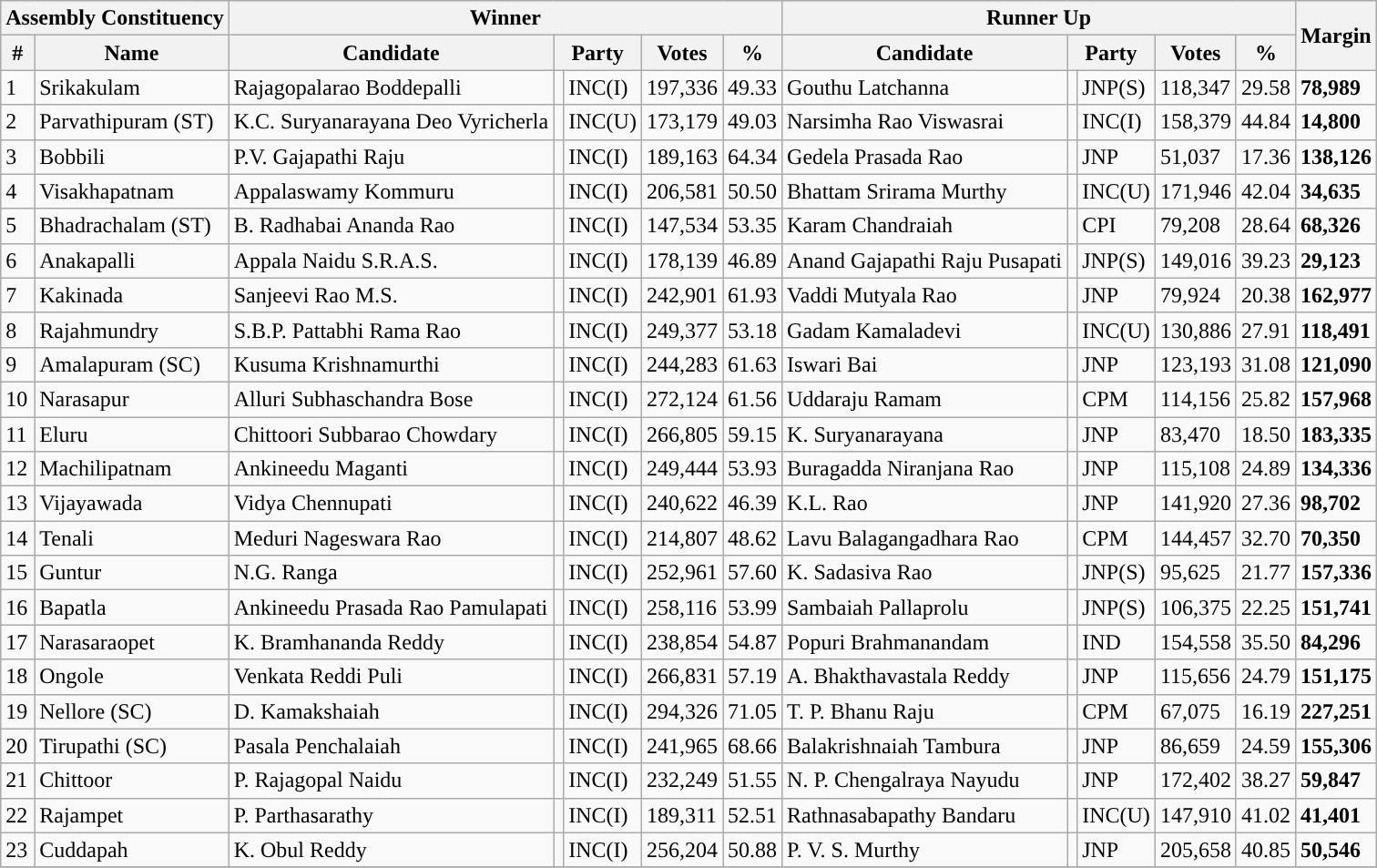<table class="wikitable sortable">
<tr>
<th colspan="2">Assembly Constituency</th>
<th colspan="5">Winner</th>
<th colspan="5">Runner Up</th>
<th rowspan="2">Margin</th>
</tr>
<tr>
<th>#</th>
<th>Name</th>
<th>Candidate</th>
<th colspan="2">Party</th>
<th>Votes</th>
<th><strong>%</strong></th>
<th>Candidate</th>
<th colspan="2">Party</th>
<th>Votes</th>
<th><strong>%</strong></th>
</tr>
<tr>
<td>1</td>
<td>Srikakulam</td>
<td>Rajagopalarao Boddepalli</td>
<td></td>
<td>INC(I)</td>
<td>197,336</td>
<td>49.33</td>
<td>Gouthu Latchanna</td>
<td></td>
<td>JNP(S)</td>
<td>118,347</td>
<td>29.58</td>
<td style="background:"><span><strong>78,989</strong></span></td>
</tr>
<tr>
<td>2</td>
<td>Parvathipuram (ST)</td>
<td>K.C. Suryanarayana Deo Vyricherla</td>
<td></td>
<td>INC(U)</td>
<td>173,179</td>
<td>49.03</td>
<td>Narsimha Rao Viswasrai</td>
<td></td>
<td>INC(I)</td>
<td>158,379</td>
<td>44.84</td>
<td style="background:"><span><strong>14,800</strong></span></td>
</tr>
<tr>
<td>3</td>
<td>Bobbili</td>
<td>P.V. Gajapathi Raju</td>
<td></td>
<td>INC(I)</td>
<td>189,163</td>
<td>64.34</td>
<td>Gedela Prasada Rao</td>
<td></td>
<td>JNP</td>
<td>51,037</td>
<td>17.36</td>
<td style="background:"><span><strong>138,126</strong></span></td>
</tr>
<tr>
<td>4</td>
<td>Visakhapatnam</td>
<td>Appalaswamy Kommuru</td>
<td></td>
<td>INC(I)</td>
<td>206,581</td>
<td>50.50</td>
<td>Bhattam Srirama Murthy</td>
<td></td>
<td>INC(U)</td>
<td>171,946</td>
<td>42.04</td>
<td style="background:"><span><strong>34,635</strong></span></td>
</tr>
<tr>
<td>5</td>
<td>Bhadrachalam (ST)</td>
<td>B. Radhabai Ananda Rao</td>
<td></td>
<td>INC(I)</td>
<td>147,534</td>
<td>53.35</td>
<td>Karam Chandraiah</td>
<td></td>
<td>CPI</td>
<td>79,208</td>
<td>28.64</td>
<td style="background:"><span><strong>68,326</strong></span></td>
</tr>
<tr>
<td>6</td>
<td>Anakapalli</td>
<td>Appala Naidu S.R.A.S.</td>
<td></td>
<td>INC(I)</td>
<td>178,139</td>
<td>46.89</td>
<td>Anand Gajapathi Raju Pusapati</td>
<td></td>
<td>JNP(S)</td>
<td>149,016</td>
<td>39.23</td>
<td style="background:"><span><strong>29,123</strong></span></td>
</tr>
<tr>
<td>7</td>
<td>Kakinada</td>
<td>Sanjeevi Rao M.S.</td>
<td></td>
<td>INC(I)</td>
<td>242,901</td>
<td>61.93</td>
<td>Vaddi Mutyala Rao</td>
<td></td>
<td>JNP</td>
<td>79,924</td>
<td>20.38</td>
<td style="background:"><span><strong>162,977</strong></span></td>
</tr>
<tr>
<td>8</td>
<td>Rajahmundry</td>
<td>S.B.P. Pattabhi Rama Rao</td>
<td></td>
<td>INC(I)</td>
<td>249,377</td>
<td>53.18</td>
<td>Gadam Kamaladevi</td>
<td></td>
<td>INC(U)</td>
<td>130,886</td>
<td>27.91</td>
<td style="background:"><span><strong>118,491</strong></span></td>
</tr>
<tr>
<td>9</td>
<td>Amalapuram (SC)</td>
<td>Kusuma Krishnamurthi</td>
<td></td>
<td>INC(I)</td>
<td>244,283</td>
<td>61.63</td>
<td>Iswari Bai</td>
<td></td>
<td>JNP</td>
<td>123,193</td>
<td>31.08</td>
<td style="background:"><span><strong>121,090</strong></span></td>
</tr>
<tr>
<td>10</td>
<td>Narasapur</td>
<td>Alluri Subhaschandra Bose</td>
<td></td>
<td>INC(I)</td>
<td>272,124</td>
<td>61.56</td>
<td>Uddaraju Ramam</td>
<td></td>
<td>CPM</td>
<td>114,156</td>
<td>25.82</td>
<td style="background:"><span><strong>157,968</strong></span></td>
</tr>
<tr>
<td>11</td>
<td>Eluru</td>
<td>Chittoori Subbarao Chowdary</td>
<td></td>
<td>INC(I)</td>
<td>266,805</td>
<td>59.15</td>
<td>K. Suryanarayana</td>
<td></td>
<td>JNP</td>
<td>83,470</td>
<td>18.50</td>
<td style="background:"><span><strong>183,335</strong></span></td>
</tr>
<tr>
<td>12</td>
<td>Machilipatnam</td>
<td>Ankineedu Maganti</td>
<td></td>
<td>INC(I)</td>
<td>249,444</td>
<td>53.93</td>
<td>Buragadda Niranjana Rao</td>
<td></td>
<td>JNP</td>
<td>115,108</td>
<td>24.89</td>
<td style="background:"><span><strong>134,336</strong></span></td>
</tr>
<tr>
<td>13</td>
<td>Vijayawada</td>
<td>Vidya Chennupati</td>
<td></td>
<td>INC(I)</td>
<td>240,622</td>
<td>46.39</td>
<td>K.L. Rao</td>
<td></td>
<td>JNP</td>
<td>141,920</td>
<td>27.36</td>
<td style="background:"><span><strong>98,702</strong></span></td>
</tr>
<tr>
<td>14</td>
<td>Tenali</td>
<td>Meduri Nageswara Rao</td>
<td></td>
<td>INC(I)</td>
<td>214,807</td>
<td>48.62</td>
<td>Lavu Balagangadhara Rao</td>
<td></td>
<td>CPM</td>
<td>144,457</td>
<td>32.70</td>
<td style="background:"><span><strong>70,350</strong></span></td>
</tr>
<tr>
<td>15</td>
<td>Guntur</td>
<td>N.G. Ranga</td>
<td></td>
<td>INC(I)</td>
<td>252,961</td>
<td>57.60</td>
<td>K. Sadasiva Rao</td>
<td></td>
<td>JNP(S)</td>
<td>95,625</td>
<td>21.77</td>
<td style="background:"><span><strong>157,336</strong></span></td>
</tr>
<tr>
<td>16</td>
<td>Bapatla</td>
<td>Ankineedu Prasada Rao Pamulapati</td>
<td></td>
<td>INC(I)</td>
<td>258,116</td>
<td>53.99</td>
<td>Sambaiah Pallaprolu</td>
<td></td>
<td>JNP(S)</td>
<td>106,375</td>
<td>22.25</td>
<td style="background:"><span><strong>151,741</strong></span></td>
</tr>
<tr>
<td>17</td>
<td>Narasaraopet</td>
<td>K. Bramhananda Reddy</td>
<td></td>
<td>INC(I)</td>
<td>238,854</td>
<td>54.87</td>
<td>Popuri Brahmanandam</td>
<td></td>
<td>IND</td>
<td>154,558</td>
<td>35.50</td>
<td style="background:"><span><strong>84,296</strong></span></td>
</tr>
<tr>
<td>18</td>
<td>Ongole</td>
<td>Venkata Reddi Puli</td>
<td></td>
<td>INC(I)</td>
<td>266,831</td>
<td>57.19</td>
<td>A. Bhakthavastala Reddy</td>
<td></td>
<td>JNP</td>
<td>115,656</td>
<td>24.79</td>
<td style="background:"><span><strong>151,175</strong></span></td>
</tr>
<tr>
<td>19</td>
<td>Nellore (SC)</td>
<td>D. Kamakshaiah</td>
<td></td>
<td>INC(I)</td>
<td>294,326</td>
<td>71.05</td>
<td>T. P. Bhanu Raju</td>
<td></td>
<td>CPM</td>
<td>67,075</td>
<td>16.19</td>
<td style="background:"><span><strong>227,251</strong></span></td>
</tr>
<tr>
<td>20</td>
<td>Tirupathi (SC)</td>
<td>Pasala Penchalaiah</td>
<td></td>
<td>INC(I)</td>
<td>241,965</td>
<td>68.66</td>
<td>Balakrishnaiah Tambura</td>
<td></td>
<td>JNP</td>
<td>86,659</td>
<td>24.59</td>
<td style="background:"><span><strong>155,306</strong></span></td>
</tr>
<tr>
<td>21</td>
<td>Chittoor</td>
<td>P. Rajagopal Naidu</td>
<td></td>
<td>INC(I)</td>
<td>232,249</td>
<td>51.55</td>
<td>N. P. Chengalraya Nayudu</td>
<td></td>
<td>JNP</td>
<td>172,402</td>
<td>38.27</td>
<td style="background:"><span><strong>59,847</strong></span></td>
</tr>
<tr>
<td>22</td>
<td>Rajampet</td>
<td>P. Parthasarathy</td>
<td></td>
<td>INC(I)</td>
<td>189,311</td>
<td>52.51</td>
<td>Rathnasabapathy Bandaru</td>
<td></td>
<td>INC(U)</td>
<td>147,910</td>
<td>41.02</td>
<td style="background:"><span><strong>41,401</strong></span></td>
</tr>
<tr>
<td>23</td>
<td>Cuddapah</td>
<td>K. Obul Reddy</td>
<td></td>
<td>INC(I)</td>
<td>256,204</td>
<td>50.88</td>
<td>P. V. S. Murthy</td>
<td></td>
<td>JNP</td>
<td>205,658</td>
<td>40.85</td>
<td style="background:"><span><strong>50,546</strong></span></td>
</tr>
<tr>
</tr>
</table>
